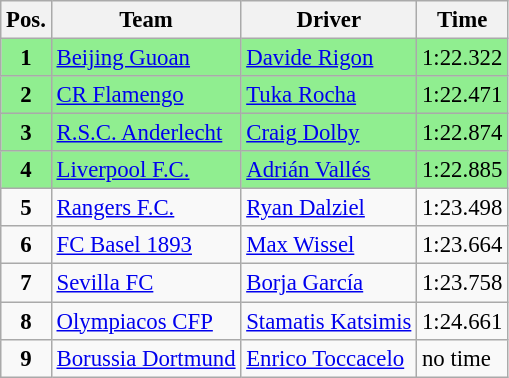<table class=wikitable style="font-size:95%">
<tr>
<th>Pos.</th>
<th>Team</th>
<th>Driver</th>
<th>Time</th>
</tr>
<tr style="background:lightgreen;">
<td align="center"><strong>1</strong></td>
<td> <a href='#'>Beijing Guoan</a></td>
<td> <a href='#'>Davide Rigon</a></td>
<td>1:22.322</td>
</tr>
<tr style="background:lightgreen;">
<td align="center"><strong>2</strong></td>
<td> <a href='#'>CR Flamengo</a></td>
<td> <a href='#'>Tuka Rocha</a></td>
<td>1:22.471</td>
</tr>
<tr style="background:lightgreen;">
<td align="center"><strong>3</strong></td>
<td> <a href='#'>R.S.C. Anderlecht</a></td>
<td> <a href='#'>Craig Dolby</a></td>
<td>1:22.874</td>
</tr>
<tr style="background:lightgreen;">
<td align="center"><strong>4</strong></td>
<td> <a href='#'>Liverpool F.C.</a></td>
<td> <a href='#'>Adrián Vallés</a></td>
<td>1:22.885</td>
</tr>
<tr>
<td align="center"><strong>5</strong></td>
<td> <a href='#'>Rangers F.C.</a></td>
<td> <a href='#'>Ryan Dalziel</a></td>
<td>1:23.498</td>
</tr>
<tr>
<td align="center"><strong>6</strong></td>
<td> <a href='#'>FC Basel 1893</a></td>
<td> <a href='#'>Max Wissel</a></td>
<td>1:23.664</td>
</tr>
<tr>
<td align="center"><strong>7</strong></td>
<td> <a href='#'>Sevilla FC</a></td>
<td> <a href='#'>Borja García</a></td>
<td>1:23.758</td>
</tr>
<tr>
<td align="center"><strong>8</strong></td>
<td> <a href='#'>Olympiacos CFP</a></td>
<td> <a href='#'>Stamatis Katsimis</a></td>
<td>1:24.661</td>
</tr>
<tr>
<td align="center"><strong>9</strong></td>
<td> <a href='#'>Borussia Dortmund</a></td>
<td> <a href='#'>Enrico Toccacelo</a></td>
<td>no time</td>
</tr>
</table>
